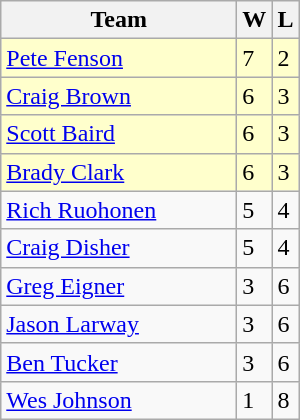<table class="wikitable">
<tr>
<th width=150>Team</th>
<th>W</th>
<th>L</th>
</tr>
<tr bgcolor=#ffffcc>
<td><a href='#'>Pete Fenson</a></td>
<td>7</td>
<td>2</td>
</tr>
<tr bgcolor=#ffffcc>
<td><a href='#'>Craig Brown</a></td>
<td>6</td>
<td>3</td>
</tr>
<tr bgcolor=#ffffcc>
<td><a href='#'>Scott Baird</a></td>
<td>6</td>
<td>3</td>
</tr>
<tr bgcolor=#ffffcc>
<td><a href='#'>Brady Clark</a></td>
<td>6</td>
<td>3</td>
</tr>
<tr>
<td><a href='#'>Rich Ruohonen</a></td>
<td>5</td>
<td>4</td>
</tr>
<tr>
<td><a href='#'>Craig Disher</a></td>
<td>5</td>
<td>4</td>
</tr>
<tr>
<td><a href='#'>Greg Eigner</a></td>
<td>3</td>
<td>6</td>
</tr>
<tr>
<td><a href='#'>Jason Larway</a></td>
<td>3</td>
<td>6</td>
</tr>
<tr>
<td><a href='#'>Ben Tucker</a></td>
<td>3</td>
<td>6</td>
</tr>
<tr>
<td><a href='#'>Wes Johnson</a></td>
<td>1</td>
<td>8</td>
</tr>
</table>
